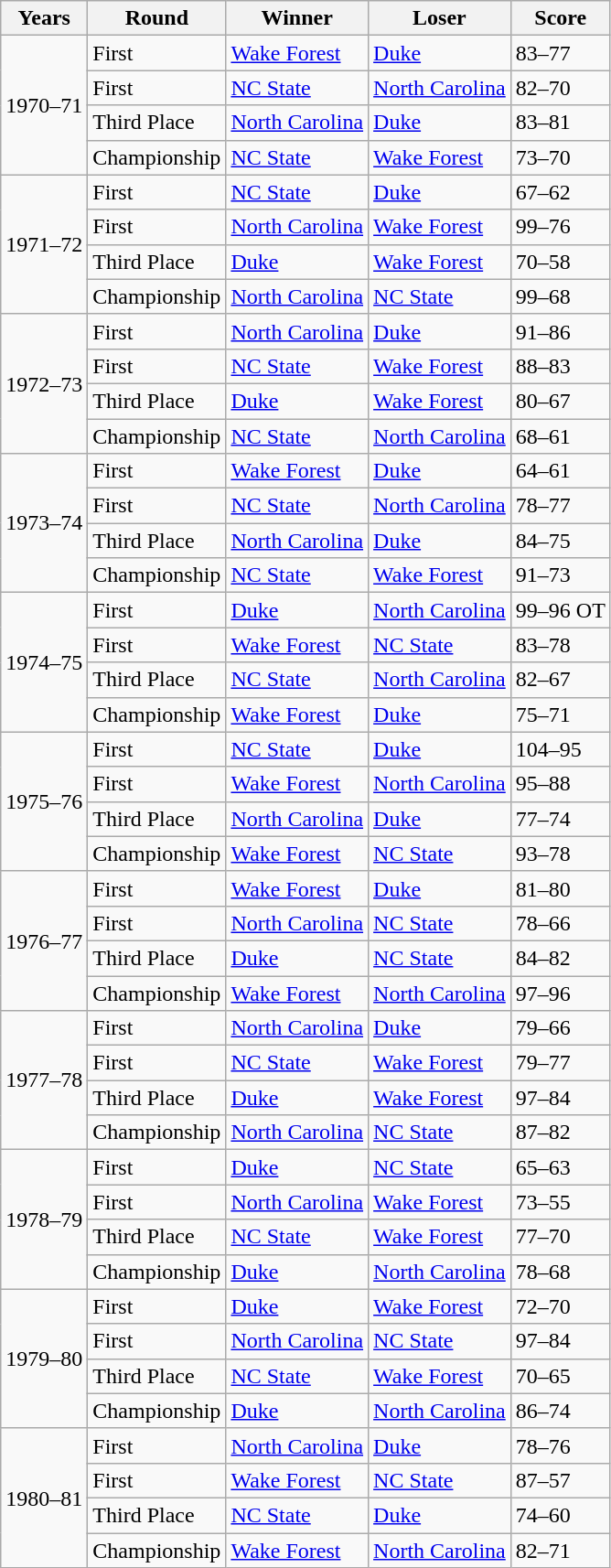<table class="wikitable sortable">
<tr>
<th>Years</th>
<th>Round</th>
<th>Winner</th>
<th>Loser</th>
<th>Score</th>
</tr>
<tr>
<td rowspan=4>1970–71</td>
<td>First</td>
<td><a href='#'>Wake Forest</a></td>
<td><a href='#'>Duke</a></td>
<td>83–77</td>
</tr>
<tr>
<td>First</td>
<td><a href='#'>NC State</a></td>
<td><a href='#'>North Carolina</a></td>
<td>82–70</td>
</tr>
<tr>
<td>Third Place</td>
<td><a href='#'>North Carolina</a></td>
<td><a href='#'>Duke</a></td>
<td>83–81</td>
</tr>
<tr>
<td>Championship</td>
<td><a href='#'>NC State</a></td>
<td><a href='#'>Wake Forest</a></td>
<td>73–70</td>
</tr>
<tr>
<td rowspan=4>1971–72</td>
<td>First</td>
<td><a href='#'>NC State</a></td>
<td><a href='#'>Duke</a></td>
<td>67–62</td>
</tr>
<tr>
<td>First</td>
<td><a href='#'>North Carolina</a></td>
<td><a href='#'>Wake Forest</a></td>
<td>99–76</td>
</tr>
<tr>
<td>Third Place</td>
<td><a href='#'>Duke</a></td>
<td><a href='#'>Wake Forest</a></td>
<td>70–58</td>
</tr>
<tr>
<td>Championship</td>
<td><a href='#'>North Carolina</a></td>
<td><a href='#'>NC State</a></td>
<td>99–68</td>
</tr>
<tr>
<td rowspan=4>1972–73</td>
<td>First</td>
<td><a href='#'>North Carolina</a></td>
<td><a href='#'>Duke</a></td>
<td>91–86</td>
</tr>
<tr>
<td>First</td>
<td><a href='#'>NC State</a></td>
<td><a href='#'>Wake Forest</a></td>
<td>88–83</td>
</tr>
<tr>
<td>Third Place</td>
<td><a href='#'>Duke</a></td>
<td><a href='#'>Wake Forest</a></td>
<td>80–67</td>
</tr>
<tr>
<td>Championship</td>
<td><a href='#'>NC State</a></td>
<td><a href='#'>North Carolina</a></td>
<td>68–61</td>
</tr>
<tr>
<td rowspan=4>1973–74</td>
<td>First</td>
<td><a href='#'>Wake Forest</a></td>
<td><a href='#'>Duke</a></td>
<td>64–61</td>
</tr>
<tr>
<td>First</td>
<td><a href='#'>NC State</a></td>
<td><a href='#'>North Carolina</a></td>
<td>78–77</td>
</tr>
<tr>
<td>Third Place</td>
<td><a href='#'>North Carolina</a></td>
<td><a href='#'>Duke</a></td>
<td>84–75</td>
</tr>
<tr>
<td>Championship</td>
<td><a href='#'>NC State</a></td>
<td><a href='#'>Wake Forest</a></td>
<td>91–73</td>
</tr>
<tr>
<td rowspan=4>1974–75</td>
<td>First</td>
<td><a href='#'>Duke</a></td>
<td><a href='#'>North Carolina</a></td>
<td>99–96 OT</td>
</tr>
<tr>
<td>First</td>
<td><a href='#'>Wake Forest</a></td>
<td><a href='#'>NC State</a></td>
<td>83–78</td>
</tr>
<tr>
<td>Third Place</td>
<td><a href='#'>NC State</a></td>
<td><a href='#'>North Carolina</a></td>
<td>82–67</td>
</tr>
<tr>
<td>Championship</td>
<td><a href='#'>Wake Forest</a></td>
<td><a href='#'>Duke</a></td>
<td>75–71</td>
</tr>
<tr>
<td rowspan=4>1975–76</td>
<td>First</td>
<td><a href='#'>NC State</a></td>
<td><a href='#'>Duke</a></td>
<td>104–95</td>
</tr>
<tr>
<td>First</td>
<td><a href='#'>Wake Forest</a></td>
<td><a href='#'>North Carolina</a></td>
<td>95–88</td>
</tr>
<tr>
<td>Third Place</td>
<td><a href='#'>North Carolina</a></td>
<td><a href='#'>Duke</a></td>
<td>77–74</td>
</tr>
<tr>
<td>Championship</td>
<td><a href='#'>Wake Forest</a></td>
<td><a href='#'>NC State</a></td>
<td>93–78</td>
</tr>
<tr>
<td rowspan=4>1976–77</td>
<td>First</td>
<td><a href='#'>Wake Forest</a></td>
<td><a href='#'>Duke</a></td>
<td>81–80</td>
</tr>
<tr>
<td>First</td>
<td><a href='#'>North Carolina</a></td>
<td><a href='#'>NC State</a></td>
<td>78–66</td>
</tr>
<tr>
<td>Third Place</td>
<td><a href='#'>Duke</a></td>
<td><a href='#'>NC State</a></td>
<td>84–82</td>
</tr>
<tr>
<td>Championship</td>
<td><a href='#'>Wake Forest</a></td>
<td><a href='#'>North Carolina</a></td>
<td>97–96</td>
</tr>
<tr>
<td rowspan=4>1977–78</td>
<td>First</td>
<td><a href='#'>North Carolina</a></td>
<td><a href='#'>Duke</a></td>
<td>79–66</td>
</tr>
<tr>
<td>First</td>
<td><a href='#'>NC State</a></td>
<td><a href='#'>Wake Forest</a></td>
<td>79–77</td>
</tr>
<tr>
<td>Third Place</td>
<td><a href='#'>Duke</a></td>
<td><a href='#'>Wake Forest</a></td>
<td>97–84</td>
</tr>
<tr>
<td>Championship</td>
<td><a href='#'>North Carolina</a></td>
<td><a href='#'>NC State</a></td>
<td>87–82</td>
</tr>
<tr>
<td rowspan=4>1978–79</td>
<td>First</td>
<td><a href='#'>Duke</a></td>
<td><a href='#'>NC State</a></td>
<td>65–63</td>
</tr>
<tr>
<td>First</td>
<td><a href='#'>North Carolina</a></td>
<td><a href='#'>Wake Forest</a></td>
<td>73–55</td>
</tr>
<tr>
<td>Third Place</td>
<td><a href='#'>NC State</a></td>
<td><a href='#'>Wake Forest</a></td>
<td>77–70</td>
</tr>
<tr>
<td>Championship</td>
<td><a href='#'>Duke</a></td>
<td><a href='#'>North Carolina</a></td>
<td>78–68</td>
</tr>
<tr>
<td rowspan=4>1979–80</td>
<td>First</td>
<td><a href='#'>Duke</a></td>
<td><a href='#'>Wake Forest</a></td>
<td>72–70</td>
</tr>
<tr>
<td>First</td>
<td><a href='#'>North Carolina</a></td>
<td><a href='#'>NC State</a></td>
<td>97–84</td>
</tr>
<tr>
<td>Third Place</td>
<td><a href='#'>NC State</a></td>
<td><a href='#'>Wake Forest</a></td>
<td>70–65</td>
</tr>
<tr>
<td>Championship</td>
<td><a href='#'>Duke</a></td>
<td><a href='#'>North Carolina</a></td>
<td>86–74</td>
</tr>
<tr>
<td rowspan=4>1980–81</td>
<td>First</td>
<td><a href='#'>North Carolina</a></td>
<td><a href='#'>Duke</a></td>
<td>78–76</td>
</tr>
<tr>
<td>First</td>
<td><a href='#'>Wake Forest</a></td>
<td><a href='#'>NC State</a></td>
<td>87–57</td>
</tr>
<tr>
<td>Third Place</td>
<td><a href='#'>NC State</a></td>
<td><a href='#'>Duke</a></td>
<td>74–60</td>
</tr>
<tr>
<td>Championship</td>
<td><a href='#'>Wake Forest</a></td>
<td><a href='#'>North Carolina</a></td>
<td>82–71</td>
</tr>
</table>
